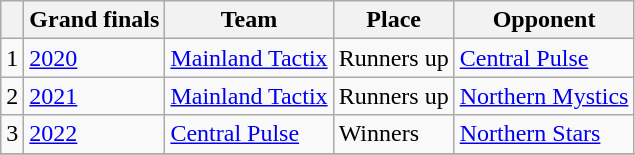<table class="wikitable collapsible">
<tr>
<th></th>
<th>Grand finals</th>
<th>Team</th>
<th>Place</th>
<th>Opponent</th>
</tr>
<tr>
<td>1</td>
<td><a href='#'>2020</a></td>
<td><a href='#'>Mainland Tactix</a></td>
<td>Runners up</td>
<td><a href='#'>Central Pulse</a></td>
</tr>
<tr>
<td>2</td>
<td><a href='#'>2021</a></td>
<td><a href='#'>Mainland Tactix</a></td>
<td>Runners up</td>
<td><a href='#'>Northern Mystics</a></td>
</tr>
<tr>
<td>3</td>
<td><a href='#'>2022</a></td>
<td><a href='#'>Central Pulse</a></td>
<td>Winners</td>
<td><a href='#'>Northern Stars</a></td>
</tr>
<tr>
</tr>
</table>
